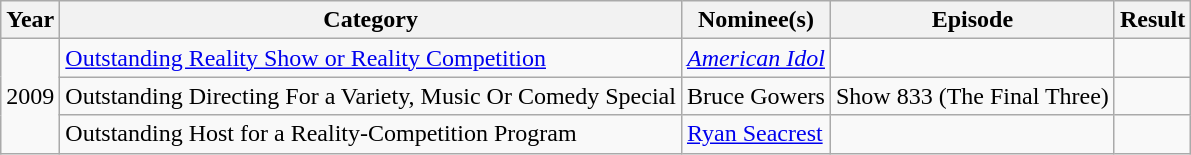<table class="wikitable">
<tr>
<th>Year</th>
<th>Category</th>
<th>Nominee(s)</th>
<th>Episode</th>
<th>Result</th>
</tr>
<tr>
<td rowspan="3">2009</td>
<td><a href='#'>Outstanding Reality Show or Reality Competition</a></td>
<td><em><a href='#'>American Idol</a></em></td>
<td></td>
<td></td>
</tr>
<tr>
<td>Outstanding Directing For a Variety, Music Or Comedy Special</td>
<td>Bruce Gowers</td>
<td>Show 833 (The Final Three)</td>
<td></td>
</tr>
<tr>
<td>Outstanding Host for a Reality-Competition Program</td>
<td><a href='#'>Ryan Seacrest</a></td>
<td></td>
<td></td>
</tr>
</table>
